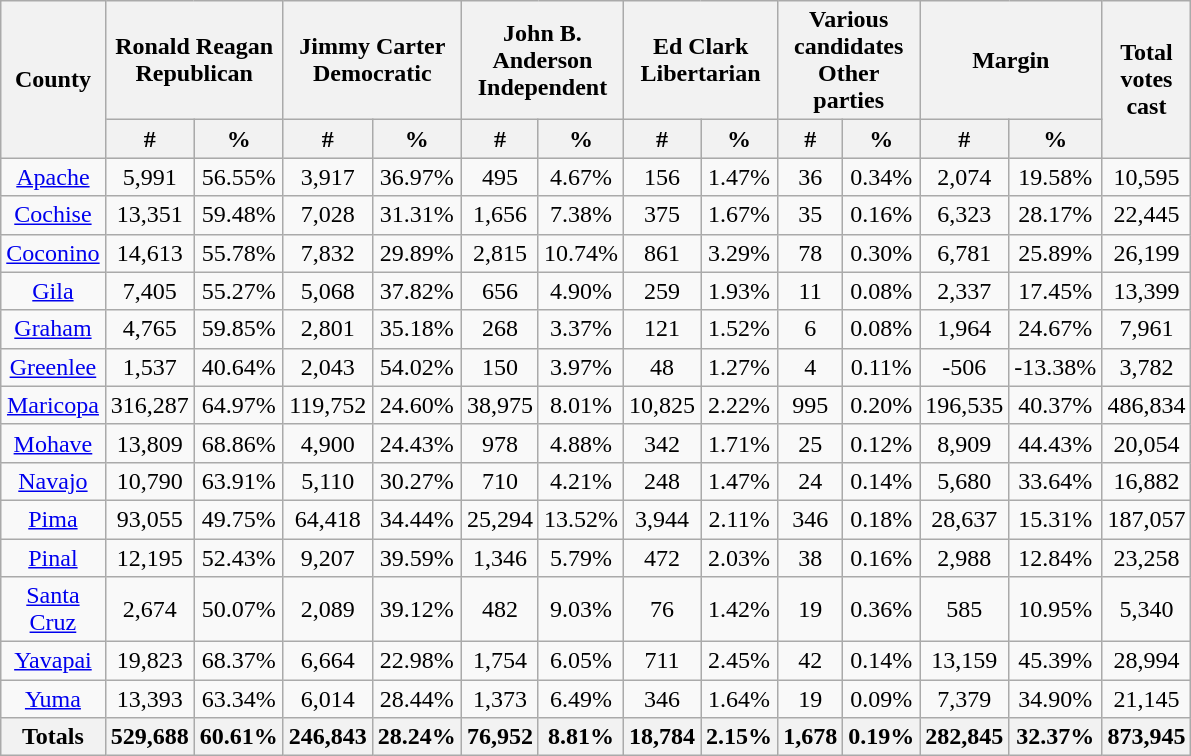<table width="60%" class="wikitable sortable">
<tr>
<th rowspan="2">County</th>
<th colspan="2">Ronald Reagan<br>Republican</th>
<th colspan="2">Jimmy Carter<br>Democratic</th>
<th colspan="2">John B. Anderson<br>Independent</th>
<th colspan="2">Ed Clark<br>Libertarian</th>
<th colspan="2">Various candidates<br>Other parties</th>
<th colspan="2">Margin</th>
<th rowspan="2">Total votes cast</th>
</tr>
<tr bgcolor="lightgrey">
<th style="text-align:center;" data-sort-type="number">#</th>
<th style="text-align:center;" data-sort-type="number">%</th>
<th style="text-align:center;" data-sort-type="number">#</th>
<th style="text-align:center;" data-sort-type="number">%</th>
<th style="text-align:center;" data-sort-type="number">#</th>
<th style="text-align:center;" data-sort-type="number">%</th>
<th style="text-align:center;" data-sort-type="number">#</th>
<th style="text-align:center;" data-sort-type="number">%</th>
<th style="text-align:center;" data-sort-type="number">#</th>
<th style="text-align:center;" data-sort-type="number">%</th>
<th style="text-align:center;" data-sort-type="number">#</th>
<th style="text-align:center;" data-sort-type="number">%</th>
</tr>
<tr style="text-align:center;">
<td><a href='#'>Apache</a></td>
<td>5,991</td>
<td>56.55%</td>
<td>3,917</td>
<td>36.97%</td>
<td>495</td>
<td>4.67%</td>
<td>156</td>
<td>1.47%</td>
<td>36</td>
<td>0.34%</td>
<td>2,074</td>
<td>19.58%</td>
<td>10,595</td>
</tr>
<tr style="text-align:center;">
<td><a href='#'>Cochise</a></td>
<td>13,351</td>
<td>59.48%</td>
<td>7,028</td>
<td>31.31%</td>
<td>1,656</td>
<td>7.38%</td>
<td>375</td>
<td>1.67%</td>
<td>35</td>
<td>0.16%</td>
<td>6,323</td>
<td>28.17%</td>
<td>22,445</td>
</tr>
<tr style="text-align:center;">
<td><a href='#'>Coconino</a></td>
<td>14,613</td>
<td>55.78%</td>
<td>7,832</td>
<td>29.89%</td>
<td>2,815</td>
<td>10.74%</td>
<td>861</td>
<td>3.29%</td>
<td>78</td>
<td>0.30%</td>
<td>6,781</td>
<td>25.89%</td>
<td>26,199</td>
</tr>
<tr style="text-align:center;">
<td><a href='#'>Gila</a></td>
<td>7,405</td>
<td>55.27%</td>
<td>5,068</td>
<td>37.82%</td>
<td>656</td>
<td>4.90%</td>
<td>259</td>
<td>1.93%</td>
<td>11</td>
<td>0.08%</td>
<td>2,337</td>
<td>17.45%</td>
<td>13,399</td>
</tr>
<tr style="text-align:center;">
<td><a href='#'>Graham</a></td>
<td>4,765</td>
<td>59.85%</td>
<td>2,801</td>
<td>35.18%</td>
<td>268</td>
<td>3.37%</td>
<td>121</td>
<td>1.52%</td>
<td>6</td>
<td>0.08%</td>
<td>1,964</td>
<td>24.67%</td>
<td>7,961</td>
</tr>
<tr style="text-align:center;">
<td><a href='#'>Greenlee</a></td>
<td>1,537</td>
<td>40.64%</td>
<td>2,043</td>
<td>54.02%</td>
<td>150</td>
<td>3.97%</td>
<td>48</td>
<td>1.27%</td>
<td>4</td>
<td>0.11%</td>
<td>-506</td>
<td>-13.38%</td>
<td>3,782</td>
</tr>
<tr style="text-align:center;">
<td><a href='#'>Maricopa</a></td>
<td>316,287</td>
<td>64.97%</td>
<td>119,752</td>
<td>24.60%</td>
<td>38,975</td>
<td>8.01%</td>
<td>10,825</td>
<td>2.22%</td>
<td>995</td>
<td>0.20%</td>
<td>196,535</td>
<td>40.37%</td>
<td>486,834</td>
</tr>
<tr style="text-align:center;">
<td><a href='#'>Mohave</a></td>
<td>13,809</td>
<td>68.86%</td>
<td>4,900</td>
<td>24.43%</td>
<td>978</td>
<td>4.88%</td>
<td>342</td>
<td>1.71%</td>
<td>25</td>
<td>0.12%</td>
<td>8,909</td>
<td>44.43%</td>
<td>20,054</td>
</tr>
<tr style="text-align:center;">
<td><a href='#'>Navajo</a></td>
<td>10,790</td>
<td>63.91%</td>
<td>5,110</td>
<td>30.27%</td>
<td>710</td>
<td>4.21%</td>
<td>248</td>
<td>1.47%</td>
<td>24</td>
<td>0.14%</td>
<td>5,680</td>
<td>33.64%</td>
<td>16,882</td>
</tr>
<tr style="text-align:center;">
<td><a href='#'>Pima</a></td>
<td>93,055</td>
<td>49.75%</td>
<td>64,418</td>
<td>34.44%</td>
<td>25,294</td>
<td>13.52%</td>
<td>3,944</td>
<td>2.11%</td>
<td>346</td>
<td>0.18%</td>
<td>28,637</td>
<td>15.31%</td>
<td>187,057</td>
</tr>
<tr style="text-align:center;">
<td><a href='#'>Pinal</a></td>
<td>12,195</td>
<td>52.43%</td>
<td>9,207</td>
<td>39.59%</td>
<td>1,346</td>
<td>5.79%</td>
<td>472</td>
<td>2.03%</td>
<td>38</td>
<td>0.16%</td>
<td>2,988</td>
<td>12.84%</td>
<td>23,258</td>
</tr>
<tr style="text-align:center;">
<td><a href='#'>Santa Cruz</a></td>
<td>2,674</td>
<td>50.07%</td>
<td>2,089</td>
<td>39.12%</td>
<td>482</td>
<td>9.03%</td>
<td>76</td>
<td>1.42%</td>
<td>19</td>
<td>0.36%</td>
<td>585</td>
<td>10.95%</td>
<td>5,340</td>
</tr>
<tr style="text-align:center;">
<td><a href='#'>Yavapai</a></td>
<td>19,823</td>
<td>68.37%</td>
<td>6,664</td>
<td>22.98%</td>
<td>1,754</td>
<td>6.05%</td>
<td>711</td>
<td>2.45%</td>
<td>42</td>
<td>0.14%</td>
<td>13,159</td>
<td>45.39%</td>
<td>28,994</td>
</tr>
<tr style="text-align:center;">
<td><a href='#'>Yuma</a></td>
<td>13,393</td>
<td>63.34%</td>
<td>6,014</td>
<td>28.44%</td>
<td>1,373</td>
<td>6.49%</td>
<td>346</td>
<td>1.64%</td>
<td>19</td>
<td>0.09%</td>
<td>7,379</td>
<td>34.90%</td>
<td>21,145</td>
</tr>
<tr>
<th>Totals</th>
<th>529,688</th>
<th>60.61%</th>
<th>246,843</th>
<th>28.24%</th>
<th>76,952</th>
<th>8.81%</th>
<th>18,784</th>
<th>2.15%</th>
<th>1,678</th>
<th>0.19%</th>
<th>282,845</th>
<th>32.37%</th>
<th>873,945</th>
</tr>
</table>
